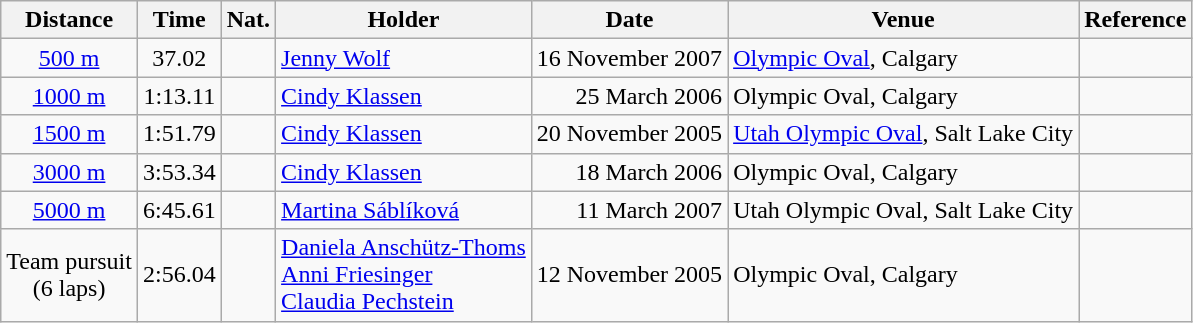<table class="wikitable" border="1" style="text-align:center">
<tr>
<th>Distance</th>
<th>Time</th>
<th>Nat.</th>
<th>Holder</th>
<th>Date</th>
<th>Venue</th>
<th>Reference</th>
</tr>
<tr>
<td><a href='#'>500 m</a></td>
<td>37.02</td>
<td></td>
<td align=left><a href='#'>Jenny Wolf</a></td>
<td align=right>16 November 2007</td>
<td align=left><a href='#'>Olympic Oval</a>, Calgary</td>
<td></td>
</tr>
<tr>
<td><a href='#'>1000 m</a></td>
<td>1:13.11</td>
<td></td>
<td align=left><a href='#'>Cindy Klassen</a></td>
<td align=right>25 March 2006</td>
<td align=left>Olympic Oval, Calgary</td>
<td></td>
</tr>
<tr>
<td><a href='#'>1500 m</a></td>
<td>1:51.79</td>
<td></td>
<td align=left><a href='#'>Cindy Klassen</a></td>
<td align=right>20 November 2005</td>
<td align=left><a href='#'>Utah Olympic Oval</a>, Salt Lake City</td>
<td></td>
</tr>
<tr>
<td><a href='#'>3000 m</a></td>
<td>3:53.34</td>
<td></td>
<td align=left><a href='#'>Cindy Klassen</a></td>
<td align=right>18 March 2006</td>
<td align=left>Olympic Oval, Calgary</td>
<td></td>
</tr>
<tr>
<td><a href='#'>5000 m</a></td>
<td>6:45.61</td>
<td></td>
<td align=left><a href='#'>Martina Sáblíková</a></td>
<td align=right>11 March 2007</td>
<td align=left>Utah Olympic Oval, Salt Lake City</td>
<td></td>
</tr>
<tr>
<td>Team pursuit <br> (6 laps)</td>
<td>2:56.04</td>
<td></td>
<td align=left><a href='#'>Daniela Anschütz-Thoms</a> <br> <a href='#'>Anni Friesinger</a> <br> <a href='#'>Claudia Pechstein</a></td>
<td align=right>12 November 2005</td>
<td align=left>Olympic Oval, Calgary</td>
<td></td>
</tr>
</table>
